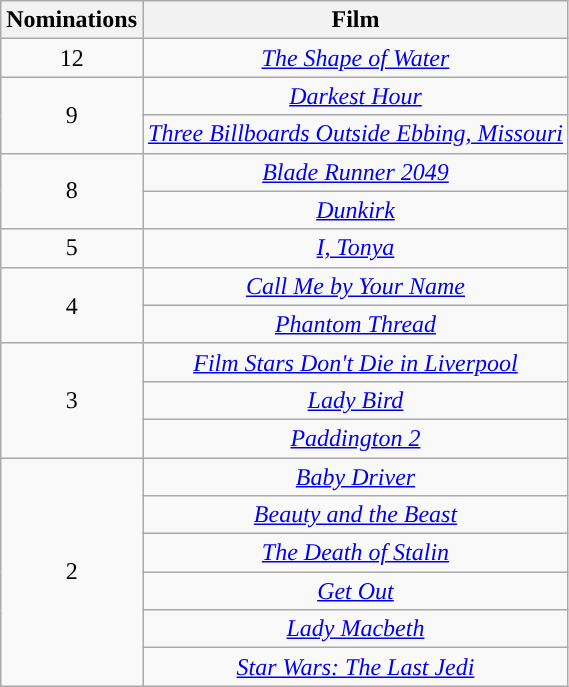<table class="wikitable" style="text-align:center;">
<tr>
<th style="background:">Nominations</th>
<th style="background:">Film</th>
</tr>
<tr>
<td>12</td>
<td><em><a href='#'>The Shape of Water</a></em></td>
</tr>
<tr>
<td rowspan="2">9</td>
<td><em><a href='#'>Darkest Hour</a></em></td>
</tr>
<tr>
<td><em><a href='#'>Three Billboards Outside Ebbing, Missouri</a></em></td>
</tr>
<tr>
<td rowspan="2">8</td>
<td><em><a href='#'>Blade Runner 2049</a></em></td>
</tr>
<tr>
<td><em><a href='#'>Dunkirk</a></em></td>
</tr>
<tr>
<td>5</td>
<td><em><a href='#'>I, Tonya</a></em></td>
</tr>
<tr>
<td rowspan="2">4</td>
<td><em><a href='#'>Call Me by Your Name</a></em></td>
</tr>
<tr>
<td><em><a href='#'>Phantom Thread</a></em></td>
</tr>
<tr>
<td rowspan="3">3</td>
<td><em><a href='#'>Film Stars Don't Die in Liverpool</a></em></td>
</tr>
<tr>
<td><em><a href='#'>Lady Bird</a></em></td>
</tr>
<tr>
<td><em><a href='#'>Paddington 2</a></em></td>
</tr>
<tr>
<td rowspan="6">2</td>
<td><em><a href='#'>Baby Driver</a></em></td>
</tr>
<tr>
<td><em><a href='#'>Beauty and the Beast</a></em></td>
</tr>
<tr>
<td><em><a href='#'>The Death of Stalin</a></em></td>
</tr>
<tr>
<td><em><a href='#'>Get Out</a></em></td>
</tr>
<tr>
<td><em><a href='#'>Lady Macbeth</a></em></td>
</tr>
<tr>
<td><em><a href='#'>Star Wars: The Last Jedi</a></em></td>
</tr>
</table>
